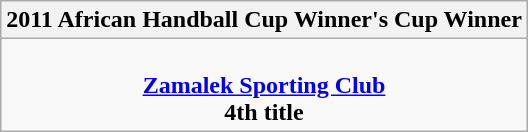<table class=wikitable style="text-align:center; margin:auto">
<tr>
<th>2011 African Handball Cup Winner's Cup Winner</th>
</tr>
<tr>
<td><br><strong><a href='#'>Zamalek Sporting Club</a></strong><br><strong>4th title</strong></td>
</tr>
</table>
